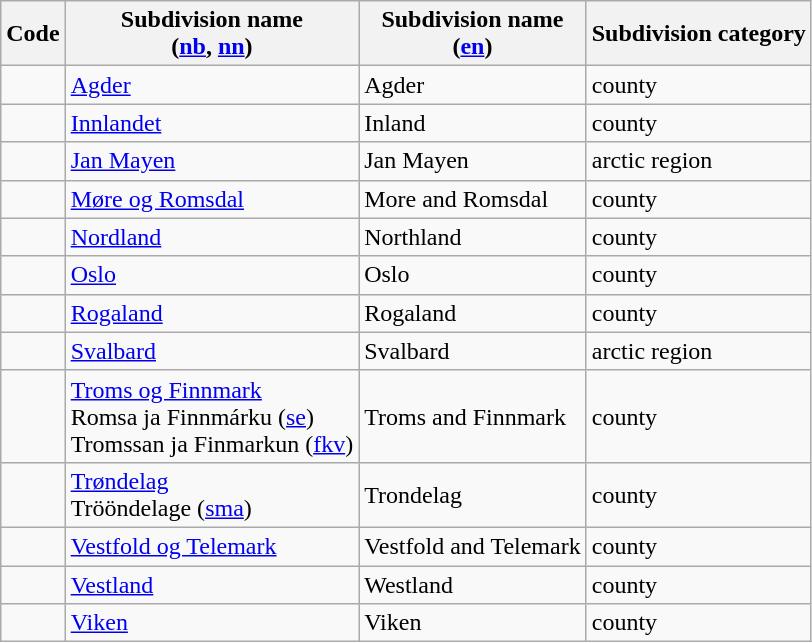<table class="wikitable sortable">
<tr>
<th>Code</th>
<th>Subdivision name<br>(<a href='#'>nb</a>, <a href='#'>nn</a>)</th>
<th>Subdivision name<br>(<a href='#'>en</a>) </th>
<th>Subdivision category</th>
</tr>
<tr>
<td></td>
<td><a href='#'>Agder</a></td>
<td>Agder</td>
<td>county</td>
</tr>
<tr>
<td></td>
<td><a href='#'>Innlandet</a></td>
<td>Inland</td>
<td>county</td>
</tr>
<tr>
<td></td>
<td><a href='#'>Jan Mayen</a></td>
<td>Jan Mayen</td>
<td>arctic region</td>
</tr>
<tr>
<td></td>
<td><a href='#'>Møre og Romsdal</a></td>
<td>More and Romsdal</td>
<td>county</td>
</tr>
<tr>
<td></td>
<td><a href='#'>Nordland</a></td>
<td>Northland</td>
<td>county</td>
</tr>
<tr>
<td></td>
<td><a href='#'>Oslo</a></td>
<td>Oslo</td>
<td>county</td>
</tr>
<tr>
<td></td>
<td><a href='#'>Rogaland</a></td>
<td>Rogaland</td>
<td>county</td>
</tr>
<tr>
<td></td>
<td><a href='#'>Svalbard</a></td>
<td>Svalbard</td>
<td>arctic region</td>
</tr>
<tr>
<td></td>
<td><a href='#'>Troms og Finnmark</a><br>Romsa ja Finnmárku (<a href='#'>se</a>)<br>Tromssan ja Finmarkun (<a href='#'>fkv</a>)</td>
<td>Troms and Finnmark</td>
<td>county</td>
</tr>
<tr>
<td></td>
<td><a href='#'>Trøndelag</a><br>Trööndelage (<a href='#'>sma</a>)</td>
<td>Trondelag</td>
<td>county</td>
</tr>
<tr>
<td></td>
<td><a href='#'>Vestfold og Telemark</a></td>
<td>Vestfold and Telemark</td>
<td>county</td>
</tr>
<tr>
<td></td>
<td><a href='#'>Vestland</a></td>
<td>Westland</td>
<td>county</td>
</tr>
<tr>
<td></td>
<td><a href='#'>Viken</a></td>
<td>Viken</td>
<td>county</td>
</tr>
</table>
